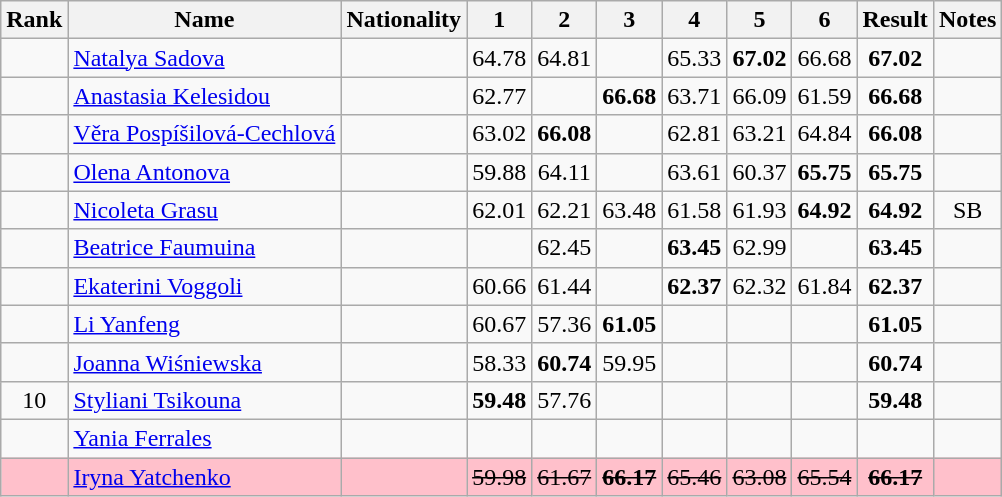<table class="wikitable sortable" style="text-align:center">
<tr>
<th>Rank</th>
<th>Name</th>
<th>Nationality</th>
<th>1</th>
<th>2</th>
<th>3</th>
<th>4</th>
<th>5</th>
<th>6</th>
<th>Result</th>
<th>Notes</th>
</tr>
<tr>
<td></td>
<td align=left><a href='#'>Natalya Sadova</a></td>
<td align=left></td>
<td>64.78</td>
<td>64.81</td>
<td></td>
<td>65.33</td>
<td><strong>67.02</strong></td>
<td>66.68</td>
<td><strong>67.02</strong></td>
<td></td>
</tr>
<tr>
<td></td>
<td align=left><a href='#'>Anastasia Kelesidou</a></td>
<td align=left></td>
<td>62.77</td>
<td></td>
<td><strong>66.68</strong></td>
<td>63.71</td>
<td>66.09</td>
<td>61.59</td>
<td><strong>66.68</strong></td>
<td></td>
</tr>
<tr>
<td></td>
<td align=left><a href='#'>Věra Pospíšilová-Cechlová</a></td>
<td align=left></td>
<td>63.02</td>
<td><strong>66.08</strong></td>
<td></td>
<td>62.81</td>
<td>63.21</td>
<td>64.84</td>
<td><strong>66.08</strong></td>
<td></td>
</tr>
<tr>
<td></td>
<td align=left><a href='#'>Olena Antonova</a></td>
<td align=left></td>
<td>59.88</td>
<td>64.11</td>
<td></td>
<td>63.61</td>
<td>60.37</td>
<td><strong>65.75</strong></td>
<td><strong>65.75</strong></td>
<td></td>
</tr>
<tr>
<td></td>
<td align=left><a href='#'>Nicoleta Grasu</a></td>
<td align=left></td>
<td>62.01</td>
<td>62.21</td>
<td>63.48</td>
<td>61.58</td>
<td>61.93</td>
<td><strong>64.92</strong></td>
<td><strong>64.92</strong></td>
<td>SB</td>
</tr>
<tr>
<td></td>
<td align=left><a href='#'>Beatrice Faumuina</a></td>
<td align=left></td>
<td></td>
<td>62.45</td>
<td></td>
<td><strong>63.45</strong></td>
<td>62.99</td>
<td></td>
<td><strong>63.45</strong></td>
<td></td>
</tr>
<tr>
<td></td>
<td align=left><a href='#'>Ekaterini Voggoli</a></td>
<td align=left></td>
<td>60.66</td>
<td>61.44</td>
<td></td>
<td><strong>62.37</strong></td>
<td>62.32</td>
<td>61.84</td>
<td><strong>62.37</strong></td>
<td></td>
</tr>
<tr>
<td></td>
<td align=left><a href='#'>Li Yanfeng</a></td>
<td align=left></td>
<td>60.67</td>
<td>57.36</td>
<td><strong>61.05</strong></td>
<td></td>
<td></td>
<td></td>
<td><strong>61.05</strong></td>
<td></td>
</tr>
<tr>
<td></td>
<td align=left><a href='#'>Joanna Wiśniewska</a></td>
<td align=left></td>
<td>58.33</td>
<td><strong>60.74</strong></td>
<td>59.95</td>
<td></td>
<td></td>
<td></td>
<td><strong>60.74</strong></td>
<td></td>
</tr>
<tr>
<td>10</td>
<td align=left><a href='#'>Styliani Tsikouna</a></td>
<td align=left></td>
<td><strong>59.48</strong></td>
<td>57.76</td>
<td></td>
<td></td>
<td></td>
<td></td>
<td><strong>59.48</strong></td>
<td></td>
</tr>
<tr>
<td></td>
<td align=left><a href='#'>Yania Ferrales</a></td>
<td align=left></td>
<td></td>
<td></td>
<td></td>
<td></td>
<td></td>
<td></td>
<td><strong></strong></td>
<td></td>
</tr>
<tr bgcolor=pink>
<td></td>
<td align=left><a href='#'>Iryna Yatchenko</a></td>
<td align=left></td>
<td><s>59.98</s></td>
<td><s>61.67</s></td>
<td><s><strong>66.17</strong></s></td>
<td><s>65.46</s></td>
<td><s>63.08</s></td>
<td><s>65.54</s></td>
<td><s><strong>66.17</strong></s></td>
<td></td>
</tr>
</table>
